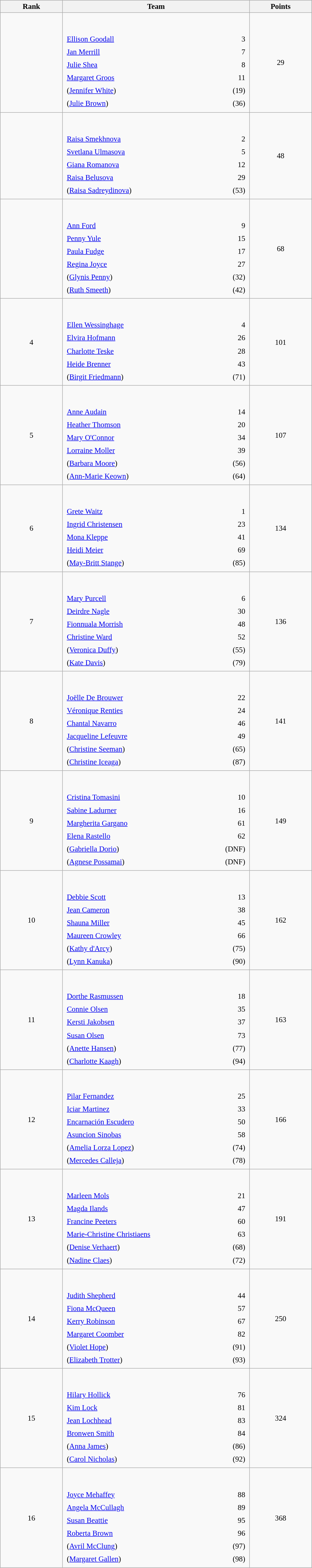<table class="wikitable sortable" style=" text-align:center; font-size:95%;" width="50%">
<tr>
<th width=10%>Rank</th>
<th width=30%>Team</th>
<th width=10%>Points</th>
</tr>
<tr>
<td align=center></td>
<td align=left> <br><br><table width=100%>
<tr>
<td align=left style="border:0"><a href='#'>Ellison Goodall</a></td>
<td align=right style="border:0">3</td>
</tr>
<tr>
<td align=left style="border:0"><a href='#'>Jan Merrill</a></td>
<td align=right style="border:0">7</td>
</tr>
<tr>
<td align=left style="border:0"><a href='#'>Julie Shea</a></td>
<td align=right style="border:0">8</td>
</tr>
<tr>
<td align=left style="border:0"><a href='#'>Margaret Groos</a></td>
<td align=right style="border:0">11</td>
</tr>
<tr>
<td align=left style="border:0">(<a href='#'>Jennifer White</a>)</td>
<td align=right style="border:0">(19)</td>
</tr>
<tr>
<td align=left style="border:0">(<a href='#'>Julie Brown</a>)</td>
<td align=right style="border:0">(36)</td>
</tr>
</table>
</td>
<td>29</td>
</tr>
<tr>
<td align=center></td>
<td align=left> <br><br><table width=100%>
<tr>
<td align=left style="border:0"><a href='#'>Raisa Smekhnova</a></td>
<td align=right style="border:0">2</td>
</tr>
<tr>
<td align=left style="border:0"><a href='#'>Svetlana Ulmasova</a></td>
<td align=right style="border:0">5</td>
</tr>
<tr>
<td align=left style="border:0"><a href='#'>Giana Romanova</a></td>
<td align=right style="border:0">12</td>
</tr>
<tr>
<td align=left style="border:0"><a href='#'>Raisa Belusova</a></td>
<td align=right style="border:0">29</td>
</tr>
<tr>
<td align=left style="border:0">(<a href='#'>Raisa Sadreydinova</a>)</td>
<td align=right style="border:0">(53)</td>
</tr>
</table>
</td>
<td>48</td>
</tr>
<tr>
<td align=center></td>
<td align=left> <br><br><table width=100%>
<tr>
<td align=left style="border:0"><a href='#'>Ann Ford</a></td>
<td align=right style="border:0">9</td>
</tr>
<tr>
<td align=left style="border:0"><a href='#'>Penny Yule</a></td>
<td align=right style="border:0">15</td>
</tr>
<tr>
<td align=left style="border:0"><a href='#'>Paula Fudge</a></td>
<td align=right style="border:0">17</td>
</tr>
<tr>
<td align=left style="border:0"><a href='#'>Regina Joyce</a></td>
<td align=right style="border:0">27</td>
</tr>
<tr>
<td align=left style="border:0">(<a href='#'>Glynis Penny</a>)</td>
<td align=right style="border:0">(32)</td>
</tr>
<tr>
<td align=left style="border:0">(<a href='#'>Ruth Smeeth</a>)</td>
<td align=right style="border:0">(42)</td>
</tr>
</table>
</td>
<td>68</td>
</tr>
<tr>
<td align=center>4</td>
<td align=left> <br><br><table width=100%>
<tr>
<td align=left style="border:0"><a href='#'>Ellen Wessinghage</a></td>
<td align=right style="border:0">4</td>
</tr>
<tr>
<td align=left style="border:0"><a href='#'>Elvira Hofmann</a></td>
<td align=right style="border:0">26</td>
</tr>
<tr>
<td align=left style="border:0"><a href='#'>Charlotte Teske</a></td>
<td align=right style="border:0">28</td>
</tr>
<tr>
<td align=left style="border:0"><a href='#'>Heide Brenner</a></td>
<td align=right style="border:0">43</td>
</tr>
<tr>
<td align=left style="border:0">(<a href='#'>Birgit Friedmann</a>)</td>
<td align=right style="border:0">(71)</td>
</tr>
</table>
</td>
<td>101</td>
</tr>
<tr>
<td align=center>5</td>
<td align=left> <br><br><table width=100%>
<tr>
<td align=left style="border:0"><a href='#'>Anne Audain</a></td>
<td align=right style="border:0">14</td>
</tr>
<tr>
<td align=left style="border:0"><a href='#'>Heather Thomson</a></td>
<td align=right style="border:0">20</td>
</tr>
<tr>
<td align=left style="border:0"><a href='#'>Mary O'Connor</a></td>
<td align=right style="border:0">34</td>
</tr>
<tr>
<td align=left style="border:0"><a href='#'>Lorraine Moller</a></td>
<td align=right style="border:0">39</td>
</tr>
<tr>
<td align=left style="border:0">(<a href='#'>Barbara Moore</a>)</td>
<td align=right style="border:0">(56)</td>
</tr>
<tr>
<td align=left style="border:0">(<a href='#'>Ann-Marie Keown</a>)</td>
<td align=right style="border:0">(64)</td>
</tr>
</table>
</td>
<td>107</td>
</tr>
<tr>
<td align=center>6</td>
<td align=left> <br><br><table width=100%>
<tr>
<td align=left style="border:0"><a href='#'>Grete Waitz</a></td>
<td align=right style="border:0">1</td>
</tr>
<tr>
<td align=left style="border:0"><a href='#'>Ingrid Christensen</a></td>
<td align=right style="border:0">23</td>
</tr>
<tr>
<td align=left style="border:0"><a href='#'>Mona Kleppe</a></td>
<td align=right style="border:0">41</td>
</tr>
<tr>
<td align=left style="border:0"><a href='#'>Heidi Meier</a></td>
<td align=right style="border:0">69</td>
</tr>
<tr>
<td align=left style="border:0">(<a href='#'>May-Britt Stange</a>)</td>
<td align=right style="border:0">(85)</td>
</tr>
</table>
</td>
<td>134</td>
</tr>
<tr>
<td align=center>7</td>
<td align=left> <br><br><table width=100%>
<tr>
<td align=left style="border:0"><a href='#'>Mary Purcell</a></td>
<td align=right style="border:0">6</td>
</tr>
<tr>
<td align=left style="border:0"><a href='#'>Deirdre Nagle</a></td>
<td align=right style="border:0">30</td>
</tr>
<tr>
<td align=left style="border:0"><a href='#'>Fionnuala Morrish</a></td>
<td align=right style="border:0">48</td>
</tr>
<tr>
<td align=left style="border:0"><a href='#'>Christine Ward</a></td>
<td align=right style="border:0">52</td>
</tr>
<tr>
<td align=left style="border:0">(<a href='#'>Veronica Duffy</a>)</td>
<td align=right style="border:0">(55)</td>
</tr>
<tr>
<td align=left style="border:0">(<a href='#'>Kate Davis</a>)</td>
<td align=right style="border:0">(79)</td>
</tr>
</table>
</td>
<td>136</td>
</tr>
<tr>
<td align=center>8</td>
<td align=left> <br><br><table width=100%>
<tr>
<td align=left style="border:0"><a href='#'>Joëlle De Brouwer</a></td>
<td align=right style="border:0">22</td>
</tr>
<tr>
<td align=left style="border:0"><a href='#'>Véronique Renties</a></td>
<td align=right style="border:0">24</td>
</tr>
<tr>
<td align=left style="border:0"><a href='#'>Chantal Navarro</a></td>
<td align=right style="border:0">46</td>
</tr>
<tr>
<td align=left style="border:0"><a href='#'>Jacqueline Lefeuvre</a></td>
<td align=right style="border:0">49</td>
</tr>
<tr>
<td align=left style="border:0">(<a href='#'>Christine Seeman</a>)</td>
<td align=right style="border:0">(65)</td>
</tr>
<tr>
<td align=left style="border:0">(<a href='#'>Christine Iceaga</a>)</td>
<td align=right style="border:0">(87)</td>
</tr>
</table>
</td>
<td>141</td>
</tr>
<tr>
<td align=center>9</td>
<td align=left> <br><br><table width=100%>
<tr>
<td align=left style="border:0"><a href='#'>Cristina Tomasini</a></td>
<td align=right style="border:0">10</td>
</tr>
<tr>
<td align=left style="border:0"><a href='#'>Sabine Ladurner</a></td>
<td align=right style="border:0">16</td>
</tr>
<tr>
<td align=left style="border:0"><a href='#'>Margherita Gargano</a></td>
<td align=right style="border:0">61</td>
</tr>
<tr>
<td align=left style="border:0"><a href='#'>Elena Rastello</a></td>
<td align=right style="border:0">62</td>
</tr>
<tr>
<td align=left style="border:0">(<a href='#'>Gabriella Dorio</a>)</td>
<td align=right style="border:0">(DNF)</td>
</tr>
<tr>
<td align=left style="border:0">(<a href='#'>Agnese Possamai</a>)</td>
<td align=right style="border:0">(DNF)</td>
</tr>
</table>
</td>
<td>149</td>
</tr>
<tr>
<td align=center>10</td>
<td align=left> <br><br><table width=100%>
<tr>
<td align=left style="border:0"><a href='#'>Debbie Scott</a></td>
<td align=right style="border:0">13</td>
</tr>
<tr>
<td align=left style="border:0"><a href='#'>Jean Cameron</a></td>
<td align=right style="border:0">38</td>
</tr>
<tr>
<td align=left style="border:0"><a href='#'>Shauna Miller</a></td>
<td align=right style="border:0">45</td>
</tr>
<tr>
<td align=left style="border:0"><a href='#'>Maureen Crowley</a></td>
<td align=right style="border:0">66</td>
</tr>
<tr>
<td align=left style="border:0">(<a href='#'>Kathy d'Arcy</a>)</td>
<td align=right style="border:0">(75)</td>
</tr>
<tr>
<td align=left style="border:0">(<a href='#'>Lynn Kanuka</a>)</td>
<td align=right style="border:0">(90)</td>
</tr>
</table>
</td>
<td>162</td>
</tr>
<tr>
<td align=center>11</td>
<td align=left> <br><br><table width=100%>
<tr>
<td align=left style="border:0"><a href='#'>Dorthe Rasmussen</a></td>
<td align=right style="border:0">18</td>
</tr>
<tr>
<td align=left style="border:0"><a href='#'>Connie Olsen</a></td>
<td align=right style="border:0">35</td>
</tr>
<tr>
<td align=left style="border:0"><a href='#'>Kersti Jakobsen</a></td>
<td align=right style="border:0">37</td>
</tr>
<tr>
<td align=left style="border:0"><a href='#'>Susan Olsen</a></td>
<td align=right style="border:0">73</td>
</tr>
<tr>
<td align=left style="border:0">(<a href='#'>Anette Hansen</a>)</td>
<td align=right style="border:0">(77)</td>
</tr>
<tr>
<td align=left style="border:0">(<a href='#'>Charlotte Kaagh</a>)</td>
<td align=right style="border:0">(94)</td>
</tr>
</table>
</td>
<td>163</td>
</tr>
<tr>
<td align=center>12</td>
<td align=left> <br><br><table width=100%>
<tr>
<td align=left style="border:0"><a href='#'>Pilar Fernandez</a></td>
<td align=right style="border:0">25</td>
</tr>
<tr>
<td align=left style="border:0"><a href='#'>Iciar Martinez</a></td>
<td align=right style="border:0">33</td>
</tr>
<tr>
<td align=left style="border:0"><a href='#'>Encarnación Escudero</a></td>
<td align=right style="border:0">50</td>
</tr>
<tr>
<td align=left style="border:0"><a href='#'>Asuncion Sinobas</a></td>
<td align=right style="border:0">58</td>
</tr>
<tr>
<td align=left style="border:0">(<a href='#'>Amelia Lorza Lopez</a>)</td>
<td align=right style="border:0">(74)</td>
</tr>
<tr>
<td align=left style="border:0">(<a href='#'>Mercedes Calleja</a>)</td>
<td align=right style="border:0">(78)</td>
</tr>
</table>
</td>
<td>166</td>
</tr>
<tr>
<td align=center>13</td>
<td align=left> <br><br><table width=100%>
<tr>
<td align=left style="border:0"><a href='#'>Marleen Mols</a></td>
<td align=right style="border:0">21</td>
</tr>
<tr>
<td align=left style="border:0"><a href='#'>Magda Ilands</a></td>
<td align=right style="border:0">47</td>
</tr>
<tr>
<td align=left style="border:0"><a href='#'>Francine Peeters</a></td>
<td align=right style="border:0">60</td>
</tr>
<tr>
<td align=left style="border:0"><a href='#'>Marie-Christine Christiaens</a></td>
<td align=right style="border:0">63</td>
</tr>
<tr>
<td align=left style="border:0">(<a href='#'>Denise Verhaert</a>)</td>
<td align=right style="border:0">(68)</td>
</tr>
<tr>
<td align=left style="border:0">(<a href='#'>Nadine Claes</a>)</td>
<td align=right style="border:0">(72)</td>
</tr>
</table>
</td>
<td>191</td>
</tr>
<tr>
<td align=center>14</td>
<td align=left> <br><br><table width=100%>
<tr>
<td align=left style="border:0"><a href='#'>Judith Shepherd</a></td>
<td align=right style="border:0">44</td>
</tr>
<tr>
<td align=left style="border:0"><a href='#'>Fiona McQueen</a></td>
<td align=right style="border:0">57</td>
</tr>
<tr>
<td align=left style="border:0"><a href='#'>Kerry Robinson</a></td>
<td align=right style="border:0">67</td>
</tr>
<tr>
<td align=left style="border:0"><a href='#'>Margaret Coomber</a></td>
<td align=right style="border:0">82</td>
</tr>
<tr>
<td align=left style="border:0">(<a href='#'>Violet Hope</a>)</td>
<td align=right style="border:0">(91)</td>
</tr>
<tr>
<td align=left style="border:0">(<a href='#'>Elizabeth Trotter</a>)</td>
<td align=right style="border:0">(93)</td>
</tr>
</table>
</td>
<td>250</td>
</tr>
<tr>
<td align=center>15</td>
<td align=left> <br><br><table width=100%>
<tr>
<td align=left style="border:0"><a href='#'>Hilary Hollick</a></td>
<td align=right style="border:0">76</td>
</tr>
<tr>
<td align=left style="border:0"><a href='#'>Kim Lock</a></td>
<td align=right style="border:0">81</td>
</tr>
<tr>
<td align=left style="border:0"><a href='#'>Jean Lochhead</a></td>
<td align=right style="border:0">83</td>
</tr>
<tr>
<td align=left style="border:0"><a href='#'>Bronwen Smith</a></td>
<td align=right style="border:0">84</td>
</tr>
<tr>
<td align=left style="border:0">(<a href='#'>Anna James</a>)</td>
<td align=right style="border:0">(86)</td>
</tr>
<tr>
<td align=left style="border:0">(<a href='#'>Carol Nicholas</a>)</td>
<td align=right style="border:0">(92)</td>
</tr>
</table>
</td>
<td>324</td>
</tr>
<tr>
<td align=center>16</td>
<td align=left> <br><br><table width=100%>
<tr>
<td align=left style="border:0"><a href='#'>Joyce Mehaffey</a></td>
<td align=right style="border:0">88</td>
</tr>
<tr>
<td align=left style="border:0"><a href='#'>Angela McCullagh</a></td>
<td align=right style="border:0">89</td>
</tr>
<tr>
<td align=left style="border:0"><a href='#'>Susan Beattie</a></td>
<td align=right style="border:0">95</td>
</tr>
<tr>
<td align=left style="border:0"><a href='#'>Roberta Brown</a></td>
<td align=right style="border:0">96</td>
</tr>
<tr>
<td align=left style="border:0">(<a href='#'>Avril McClung</a>)</td>
<td align=right style="border:0">(97)</td>
</tr>
<tr>
<td align=left style="border:0">(<a href='#'>Margaret Gallen</a>)</td>
<td align=right style="border:0">(98)</td>
</tr>
</table>
</td>
<td>368</td>
</tr>
</table>
